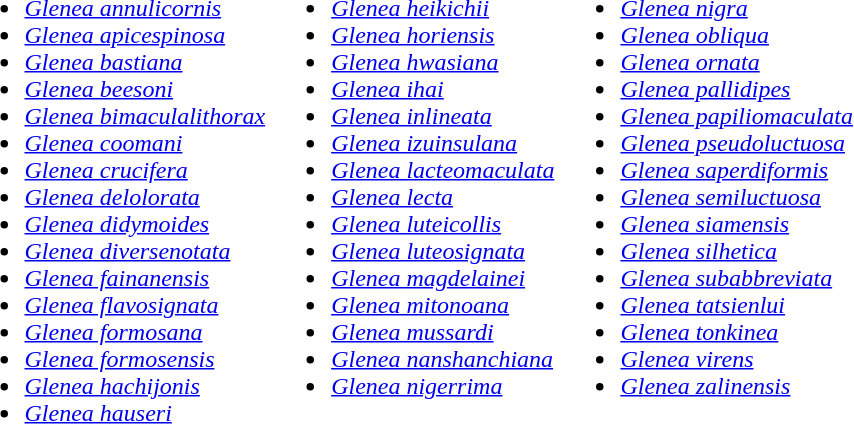<table>
<tr valign="top">
<td><br><ul><li><em><a href='#'>Glenea annulicornis</a></em></li><li><em><a href='#'>Glenea apicespinosa</a></em></li><li><em><a href='#'>Glenea bastiana</a></em></li><li><em><a href='#'>Glenea beesoni</a></em></li><li><em><a href='#'>Glenea bimaculalithorax</a></em></li><li><em><a href='#'>Glenea coomani</a></em></li><li><em><a href='#'>Glenea crucifera</a></em></li><li><em><a href='#'>Glenea delolorata</a></em></li><li><em><a href='#'>Glenea didymoides</a></em></li><li><em><a href='#'>Glenea diversenotata</a></em></li><li><em><a href='#'>Glenea fainanensis</a></em></li><li><em><a href='#'>Glenea flavosignata</a></em></li><li><em><a href='#'>Glenea formosana</a></em></li><li><em><a href='#'>Glenea formosensis</a></em></li><li><em><a href='#'>Glenea hachijonis</a></em></li><li><em><a href='#'>Glenea hauseri</a></em></li></ul></td>
<td><br><ul><li><em><a href='#'>Glenea heikichii</a></em></li><li><em><a href='#'>Glenea horiensis</a></em></li><li><em><a href='#'>Glenea hwasiana</a></em></li><li><em><a href='#'>Glenea ihai</a></em></li><li><em><a href='#'>Glenea inlineata</a></em></li><li><em><a href='#'>Glenea izuinsulana</a></em></li><li><em><a href='#'>Glenea lacteomaculata</a></em></li><li><em><a href='#'>Glenea lecta</a></em></li><li><em><a href='#'>Glenea luteicollis</a></em></li><li><em><a href='#'>Glenea luteosignata</a></em></li><li><em><a href='#'>Glenea magdelainei</a></em></li><li><em><a href='#'>Glenea mitonoana</a></em></li><li><em><a href='#'>Glenea mussardi</a></em></li><li><em><a href='#'>Glenea nanshanchiana</a></em></li><li><em><a href='#'>Glenea nigerrima</a></em></li></ul></td>
<td><br><ul><li><em><a href='#'>Glenea nigra</a></em></li><li><em><a href='#'>Glenea obliqua</a></em></li><li><em><a href='#'>Glenea ornata</a></em></li><li><em><a href='#'>Glenea pallidipes</a></em></li><li><em><a href='#'>Glenea papiliomaculata</a></em></li><li><em><a href='#'>Glenea pseudoluctuosa</a></em></li><li><em><a href='#'>Glenea saperdiformis</a></em></li><li><em><a href='#'>Glenea semiluctuosa</a></em></li><li><em><a href='#'>Glenea siamensis</a></em></li><li><em><a href='#'>Glenea silhetica</a></em></li><li><em><a href='#'>Glenea subabbreviata</a></em></li><li><em><a href='#'>Glenea tatsienlui</a></em></li><li><em><a href='#'>Glenea tonkinea</a></em></li><li><em><a href='#'>Glenea virens</a></em></li><li><em><a href='#'>Glenea zalinensis</a></em></li></ul></td>
</tr>
</table>
